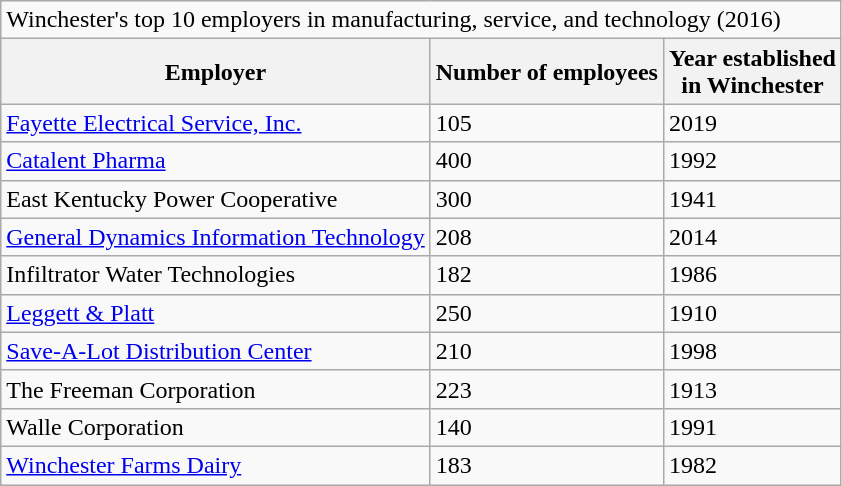<table class="wikitable sortable">
<tr>
<td colspan="3">Winchester's top 10 employers in manufacturing, service, and technology (2016)</td>
</tr>
<tr>
<th>Employer</th>
<th>Number of employees</th>
<th>Year established<br>in Winchester</th>
</tr>
<tr>
<td><a href='#'>Fayette Electrical Service, Inc.</a></td>
<td>105</td>
<td>2019</td>
</tr>
<tr>
<td><a href='#'>Catalent Pharma</a></td>
<td>400</td>
<td>1992</td>
</tr>
<tr>
<td>East Kentucky Power Cooperative</td>
<td>300</td>
<td>1941</td>
</tr>
<tr>
<td><a href='#'>General Dynamics Information Technology</a></td>
<td>208</td>
<td>2014</td>
</tr>
<tr>
<td>Infiltrator Water Technologies</td>
<td>182</td>
<td>1986</td>
</tr>
<tr>
<td><a href='#'>Leggett & Platt</a></td>
<td>250</td>
<td>1910</td>
</tr>
<tr>
<td><a href='#'>Save-A-Lot Distribution Center</a></td>
<td>210</td>
<td>1998</td>
</tr>
<tr>
<td>The Freeman Corporation</td>
<td>223</td>
<td>1913</td>
</tr>
<tr>
<td>Walle Corporation</td>
<td>140</td>
<td>1991</td>
</tr>
<tr>
<td><a href='#'>Winchester Farms Dairy</a></td>
<td>183</td>
<td>1982</td>
</tr>
</table>
